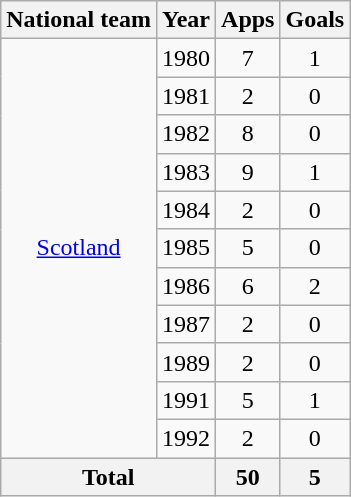<table class="wikitable" style="text-align:center">
<tr>
<th>National team</th>
<th>Year</th>
<th>Apps</th>
<th>Goals</th>
</tr>
<tr>
<td rowspan="11"><a href='#'>Scotland</a></td>
<td>1980</td>
<td>7</td>
<td>1</td>
</tr>
<tr>
<td>1981</td>
<td>2</td>
<td>0</td>
</tr>
<tr>
<td>1982</td>
<td>8</td>
<td>0</td>
</tr>
<tr>
<td>1983</td>
<td>9</td>
<td>1</td>
</tr>
<tr>
<td>1984</td>
<td>2</td>
<td>0</td>
</tr>
<tr>
<td>1985</td>
<td>5</td>
<td>0</td>
</tr>
<tr>
<td>1986</td>
<td>6</td>
<td>2</td>
</tr>
<tr>
<td>1987</td>
<td>2</td>
<td>0</td>
</tr>
<tr>
<td>1989</td>
<td>2</td>
<td>0</td>
</tr>
<tr>
<td>1991</td>
<td>5</td>
<td>1</td>
</tr>
<tr>
<td>1992</td>
<td>2</td>
<td>0</td>
</tr>
<tr>
<th colspan="2">Total</th>
<th>50</th>
<th>5</th>
</tr>
</table>
